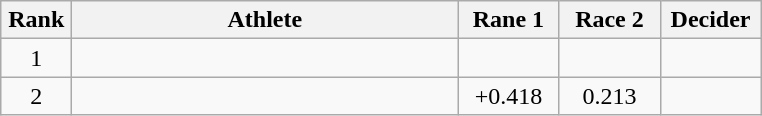<table class=wikitable style="text-align:center">
<tr>
<th width=40>Rank</th>
<th width=250>Athlete</th>
<th width=60>Rane 1</th>
<th width=60>Race 2</th>
<th width=60>Decider</th>
</tr>
<tr>
<td>1</td>
<td align=left></td>
<td></td>
<td></td>
<td></td>
</tr>
<tr>
<td>2</td>
<td align=left></td>
<td>+0.418</td>
<td>0.213</td>
<td></td>
</tr>
</table>
